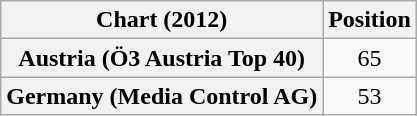<table class="wikitable sortable plainrowheaders" style="text-align:center;">
<tr>
<th>Chart (2012)</th>
<th>Position</th>
</tr>
<tr>
<th scope="row">Austria (Ö3 Austria Top 40)</th>
<td style="text-align:center;">65</td>
</tr>
<tr>
<th scope="row">Germany (Media Control AG)</th>
<td style="text-align:center;">53</td>
</tr>
</table>
